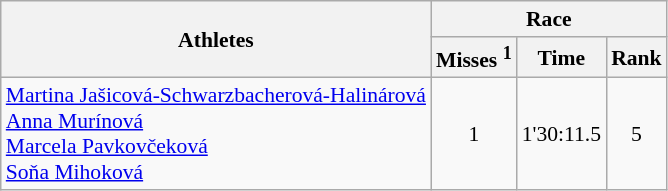<table class="wikitable" border="1" style="font-size:90%">
<tr>
<th rowspan=2>Athletes</th>
<th colspan=3>Race</th>
</tr>
<tr>
<th>Misses <sup>1</sup></th>
<th>Time</th>
<th>Rank</th>
</tr>
<tr>
<td><a href='#'>Martina Jašicová-Schwarzbacherová-Halinárová</a><br><a href='#'>Anna Murínová</a><br><a href='#'>Marcela Pavkovčeková</a><br><a href='#'>Soňa Mihoková</a></td>
<td align=center>1</td>
<td align=center>1'30:11.5</td>
<td align=center>5</td>
</tr>
</table>
